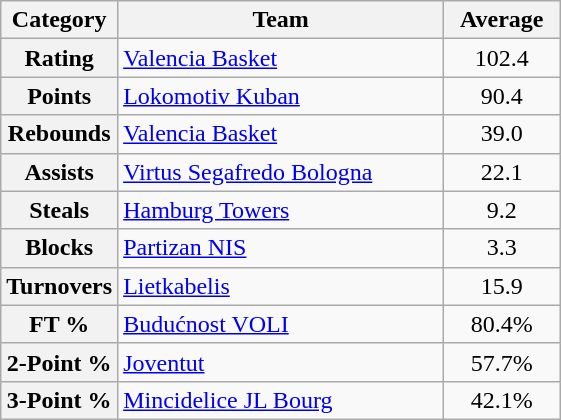<table class="wikitable">
<tr>
<th>Category</th>
<th style="width:210px">Team</th>
<th style="width:70px">Average</th>
</tr>
<tr>
<th>Rating</th>
<td> <a href='#'>Valencia Basket</a></td>
<td style="text-align: center;">102.4</td>
</tr>
<tr>
<th>Points</th>
<td> <a href='#'>Lokomotiv Kuban</a></td>
<td style="text-align: center;">90.4</td>
</tr>
<tr>
<th>Rebounds</th>
<td> <a href='#'>Valencia Basket</a></td>
<td style="text-align: center;">39.0</td>
</tr>
<tr>
<th>Assists</th>
<td> <a href='#'>Virtus Segafredo Bologna</a></td>
<td style="text-align: center;">22.1</td>
</tr>
<tr>
<th>Steals</th>
<td> <a href='#'>Hamburg Towers</a></td>
<td style="text-align: center;">9.2</td>
</tr>
<tr>
<th>Blocks</th>
<td> <a href='#'>Partizan NIS</a></td>
<td style="text-align: center;">3.3</td>
</tr>
<tr>
<th>Turnovers</th>
<td> <a href='#'>Lietkabelis</a></td>
<td style="text-align: center;">15.9</td>
</tr>
<tr>
<th>FT %</th>
<td> <a href='#'>Budućnost VOLI</a></td>
<td style="text-align: center;">80.4%</td>
</tr>
<tr>
<th>2-Point %</th>
<td> <a href='#'>Joventut</a></td>
<td style="text-align: center;">57.7%</td>
</tr>
<tr>
<th>3-Point %</th>
<td> <a href='#'>Mincidelice JL Bourg</a></td>
<td style="text-align: center;">42.1%</td>
</tr>
</table>
